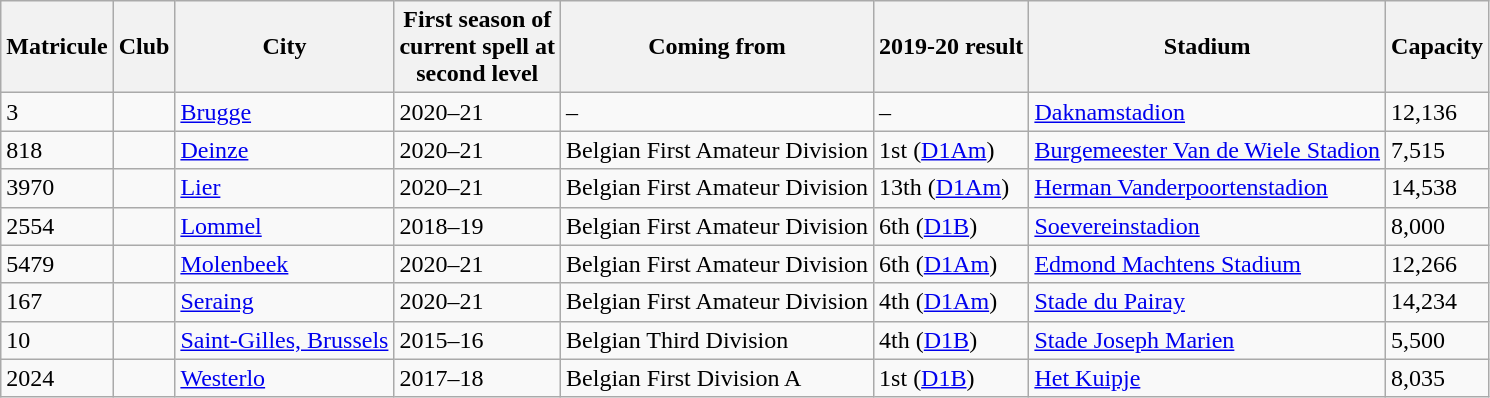<table class="wikitable sortable">
<tr>
<th>Matricule</th>
<th>Club</th>
<th>City</th>
<th>First season of <br> current spell at <br> second level</th></th>
<th>Coming from</th>
<th>2019-20 result</th>
<th>Stadium</th>
<th>Capacity</th>
</tr>
<tr>
<td>3</td>
<td></td>
<td><a href='#'>Brugge</a></td>
<td>2020–21</td>
<td>–</td>
<td>–</td>
<td><a href='#'>Daknamstadion</a></td>
<td>12,136</td>
</tr>
<tr>
<td>818</td>
<td></td>
<td><a href='#'>Deinze</a></td>
<td>2020–21</td>
<td>Belgian First Amateur Division</td>
<td>1st (<a href='#'>D1Am</a>)</td>
<td><a href='#'>Burgemeester Van de Wiele Stadion</a></td>
<td>7,515</td>
</tr>
<tr>
<td>3970</td>
<td></td>
<td><a href='#'>Lier</a></td>
<td>2020–21</td>
<td>Belgian First Amateur Division</td>
<td>13th (<a href='#'>D1Am</a>)</td>
<td><a href='#'>Herman Vanderpoortenstadion</a></td>
<td>14,538</td>
</tr>
<tr>
<td>2554</td>
<td></td>
<td><a href='#'>Lommel</a></td>
<td>2018–19</td>
<td>Belgian First Amateur Division</td>
<td>6th (<a href='#'>D1B</a>)</td>
<td><a href='#'>Soevereinstadion</a></td>
<td>8,000</td>
</tr>
<tr>
<td>5479</td>
<td></td>
<td><a href='#'>Molenbeek</a></td>
<td>2020–21</td>
<td>Belgian First Amateur Division</td>
<td>6th (<a href='#'>D1Am</a>)</td>
<td><a href='#'>Edmond Machtens Stadium</a></td>
<td>12,266</td>
</tr>
<tr>
<td>167</td>
<td></td>
<td><a href='#'>Seraing</a></td>
<td>2020–21</td>
<td>Belgian First Amateur Division</td>
<td>4th (<a href='#'>D1Am</a>)</td>
<td><a href='#'>Stade du Pairay</a></td>
<td>14,234</td>
</tr>
<tr>
<td>10</td>
<td></td>
<td><a href='#'>Saint-Gilles, Brussels</a></td>
<td>2015–16</td>
<td>Belgian Third Division</td>
<td>4th (<a href='#'>D1B</a>)</td>
<td><a href='#'>Stade Joseph Marien</a></td>
<td>5,500</td>
</tr>
<tr>
<td>2024</td>
<td></td>
<td><a href='#'>Westerlo</a></td>
<td>2017–18</td>
<td>Belgian First Division A</td>
<td>1st (<a href='#'>D1B</a>)</td>
<td><a href='#'>Het Kuipje</a></td>
<td>8,035</td>
</tr>
</table>
